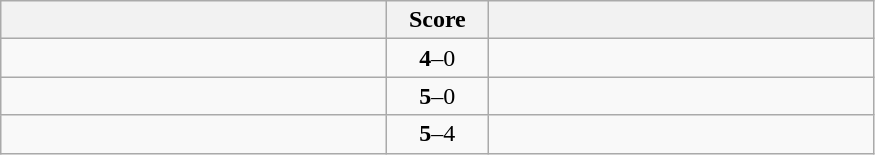<table class="wikitable" style="text-align: center;">
<tr>
<th width=250></th>
<th width=60>Score</th>
<th width=250></th>
</tr>
<tr>
<td align=left><strong></strong></td>
<td><strong>4</strong>–0</td>
<td align=left></td>
</tr>
<tr>
<td align=left><strong></strong></td>
<td><strong>5</strong>–0</td>
<td align=left></td>
</tr>
<tr>
<td align=left><strong></strong></td>
<td><strong>5</strong>–4</td>
<td align=left></td>
</tr>
</table>
